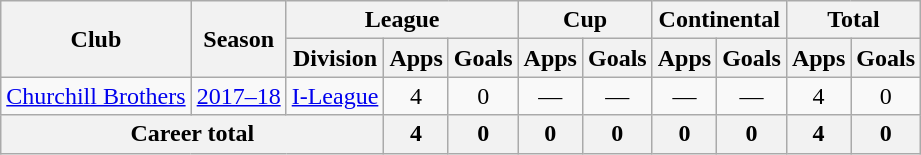<table class=wikitable style=text-align:center>
<tr>
<th rowspan=2>Club</th>
<th rowspan=2>Season</th>
<th colspan=3>League</th>
<th colspan=2>Cup</th>
<th colspan=2>Continental</th>
<th colspan=2>Total</th>
</tr>
<tr>
<th>Division</th>
<th>Apps</th>
<th>Goals</th>
<th>Apps</th>
<th>Goals</th>
<th>Apps</th>
<th>Goals</th>
<th>Apps</th>
<th>Goals</th>
</tr>
<tr>
<td rowspan=1><a href='#'>Churchill Brothers</a></td>
<td><a href='#'>2017–18</a></td>
<td><a href='#'>I-League</a></td>
<td>4</td>
<td>0</td>
<td>—</td>
<td>—</td>
<td>—</td>
<td>—</td>
<td>4</td>
<td>0</td>
</tr>
<tr>
<th colspan=3>Career total</th>
<th>4</th>
<th>0</th>
<th>0</th>
<th>0</th>
<th>0</th>
<th>0</th>
<th>4</th>
<th>0</th>
</tr>
</table>
